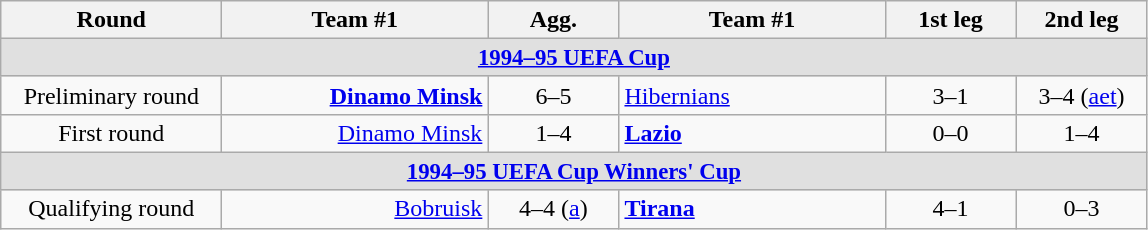<table class="wikitable">
<tr>
<th width="140">Round</th>
<th width="170">Team #1</th>
<th width="80">Agg.</th>
<th width="170">Team #1</th>
<th width="80">1st leg</th>
<th width="80">2nd leg</th>
</tr>
<tr style="background:#E0E0E0; font-size:95%">
<td colspan="6" style="text-align:center"><strong><a href='#'>1994–95 UEFA Cup</a></strong></td>
</tr>
<tr>
<td style="text-align:center">Preliminary round</td>
<td style="text-align:right"><strong><a href='#'>Dinamo Minsk</a></strong> </td>
<td style="text-align:center">6–5</td>
<td> <a href='#'>Hibernians</a></td>
<td style="text-align:center">3–1</td>
<td style="text-align:center">3–4 (<a href='#'>aet</a>)</td>
</tr>
<tr>
<td style="text-align:center">First round</td>
<td style="text-align:right"><a href='#'>Dinamo Minsk</a> </td>
<td style="text-align:center">1–4</td>
<td> <strong><a href='#'>Lazio</a></strong></td>
<td style="text-align:center">0–0</td>
<td style="text-align:center">1–4</td>
</tr>
<tr style="background:#E0E0E0; font-size:95%">
<td colspan="6" style="text-align:center"><strong><a href='#'>1994–95 UEFA Cup Winners' Cup</a></strong></td>
</tr>
<tr>
<td style="text-align:center">Qualifying round</td>
<td style="text-align:right"><a href='#'>Bobruisk</a> </td>
<td style="text-align:center">4–4 (<a href='#'>a</a>)</td>
<td> <strong><a href='#'>Tirana</a></strong></td>
<td style="text-align:center">4–1</td>
<td style="text-align:center">0–3</td>
</tr>
</table>
